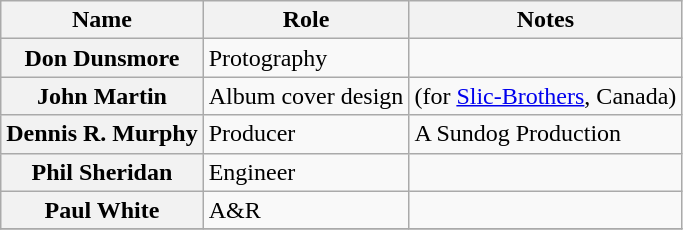<table class="wikitable plainrowheaders sortable">
<tr>
<th scope="col" class="unsortable">Name</th>
<th scope="col">Role</th>
<th scope="col" class="unsortable">Notes</th>
</tr>
<tr>
<th scope="row">Don Dunsmore</th>
<td>Protography</td>
<td></td>
</tr>
<tr>
<th scope="row">John Martin</th>
<td>Album cover design</td>
<td>(for <a href='#'>Slic-Brothers</a>, Canada)</td>
</tr>
<tr>
<th scope="row">Dennis R. Murphy</th>
<td>Producer</td>
<td>A Sundog Production</td>
</tr>
<tr>
<th scope="row">Phil Sheridan</th>
<td>Engineer</td>
<td></td>
</tr>
<tr>
<th scope="row">Paul White</th>
<td>A&R</td>
<td></td>
</tr>
<tr>
</tr>
</table>
